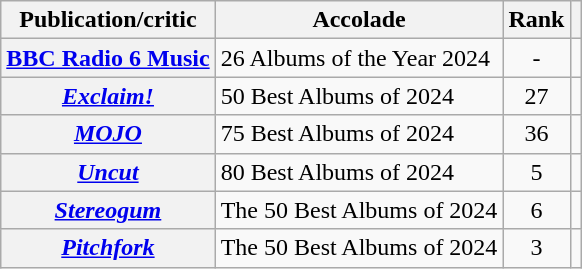<table class="wikitable sortable plainrowheaders">
<tr>
<th scope="col">Publication/critic</th>
<th scope="col">Accolade</th>
<th scope="col">Rank</th>
<th scope="col" class="unsortable"></th>
</tr>
<tr>
<th scope="row"><a href='#'>BBC Radio 6 Music</a></th>
<td>26 Albums of the Year 2024</td>
<td style="text-align: center;">-</td>
<td style="text-align: center;"></td>
</tr>
<tr>
<th scope="row"><em><a href='#'>Exclaim!</a></em></th>
<td>50 Best Albums of 2024</td>
<td style="text-align: center;">27</td>
<td style="text-align: center;"></td>
</tr>
<tr>
<th scope="row"><em><a href='#'>MOJO</a></em></th>
<td>75 Best Albums of 2024</td>
<td style="text-align: center;">36</td>
<td style="text-align: center;"></td>
</tr>
<tr>
<th scope="row"><em><a href='#'>Uncut</a></em></th>
<td>80 Best Albums of 2024</td>
<td style="text-align: center;">5</td>
<td style="text-align: center;"></td>
</tr>
<tr>
<th scope="row"><em><a href='#'>Stereogum</a></em></th>
<td>The 50 Best Albums of 2024</td>
<td style="text-align: center;">6</td>
<td style="text-align: center;"></td>
</tr>
<tr>
<th scope="row"><em><a href='#'>Pitchfork</a></em></th>
<td>The 50 Best Albums of 2024</td>
<td style="text-align: center;">3</td>
<td style="text-align: center;"></td>
</tr>
</table>
